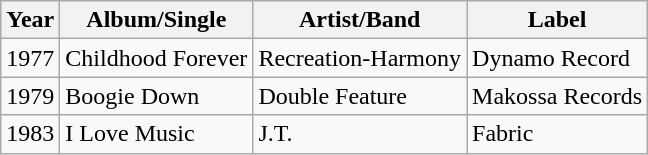<table class="wikitable">
<tr>
<th>Year</th>
<th>Album/Single</th>
<th>Artist/Band</th>
<th>Label</th>
</tr>
<tr>
<td>1977</td>
<td>Childhood Forever</td>
<td>Recreation-Harmony</td>
<td>Dynamo Record</td>
</tr>
<tr>
<td>1979</td>
<td>Boogie Down</td>
<td>Double Feature</td>
<td>Makossa Records</td>
</tr>
<tr>
<td>1983</td>
<td>I Love Music</td>
<td>J.T.</td>
<td>Fabric</td>
</tr>
</table>
